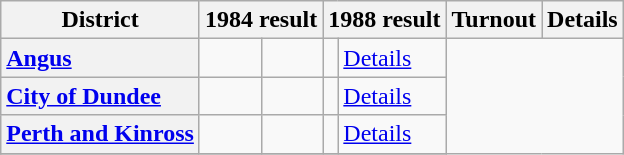<table class="wikitable">
<tr>
<th scope="col">District</th>
<th scope="col" colspan="2">1984 result</th>
<th scope="col" colspan="2">1988 result</th>
<th scope="col">Turnout</th>
<th scope="col">Details</th>
</tr>
<tr>
<th scope="row" style="text-align: left;"><a href='#'>Angus</a></th>
<td></td>
<td></td>
<td></td>
<td><a href='#'>Details</a></td>
</tr>
<tr>
<th scope="row" style="text-align: left;"><a href='#'>City of Dundee</a></th>
<td></td>
<td></td>
<td></td>
<td><a href='#'>Details</a></td>
</tr>
<tr>
<th scope="row" style="text-align: left;"><a href='#'>Perth and Kinross</a></th>
<td></td>
<td></td>
<td></td>
<td><a href='#'>Details</a></td>
</tr>
<tr>
</tr>
</table>
